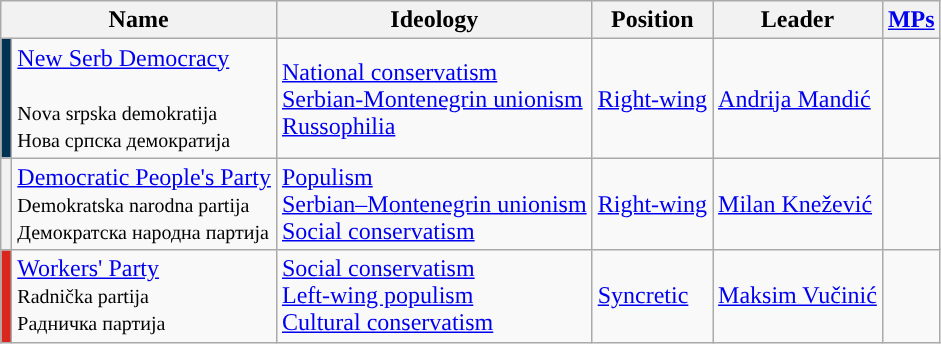<table class="wikitable">
<tr>
<th colspan="2">Name</th>
<th>Ideology</th>
<th>Position</th>
<th>Leader</th>
<th><a href='#'>MPs</a></th>
</tr>
<tr>
<th style="background-color:#003153;"></th>
<td><a href='#'>New Serb Democracy</a><br><br><small>Nova srpska demokratija<br>Нова српска демократија</small></td>
<td><a href='#'>National conservatism</a><br><a href='#'>Serbian-Montenegrin unionism</a><br><a href='#'>Russophilia</a></td>
<td><a href='#'>Right-wing</a></td>
<td><a href='#'>Andrija Mandić</a></td>
<td></td>
</tr>
<tr>
<th style="background-color:"></th>
<td><a href='#'>Democratic People's Party</a><br><small>Demokratska narodna partija<br>Демократска народна партија</small></td>
<td><a href='#'>Populism</a><br><a href='#'>Serbian–Montenegrin unionism</a><br><a href='#'>Social conservatism</a></td>
<td><a href='#'>Right-wing</a></td>
<td><a href='#'>Milan Knežević</a></td>
<td></td>
</tr>
<tr>
<th style="background-color:#D9271D;"></th>
<td><a href='#'>Workers' Party</a><br><small>Radnička partija<br>Радничка партија</small></td>
<td><a href='#'>Social conservatism</a><br><a href='#'>Left-wing populism</a><br><a href='#'>Cultural conservatism</a></td>
<td><a href='#'>Syncretic</a></td>
<td><a href='#'>Maksim Vučinić</a></td>
<td></td>
</tr>
</table>
